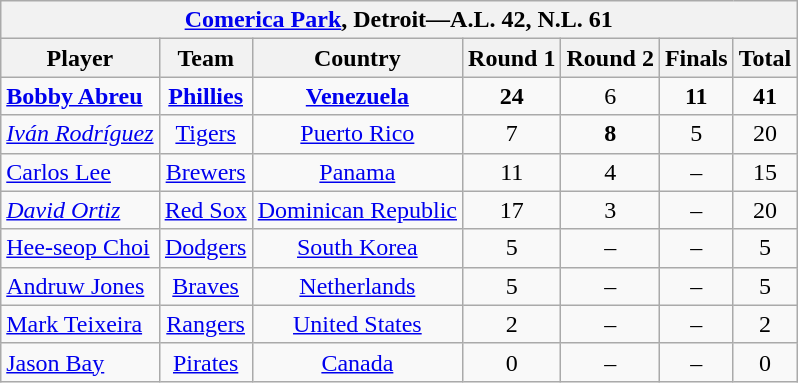<table class="wikitable" style="text-align:center;">
<tr>
<th colspan="7"><a href='#'>Comerica Park</a>, Detroit—A.L. 42, N.L. 61</th>
</tr>
<tr>
<th>Player</th>
<th>Team</th>
<th>Country</th>
<th>Round 1</th>
<th>Round 2</th>
<th>Finals</th>
<th>Total</th>
</tr>
<tr>
<td align="left"><strong><a href='#'>Bobby Abreu</a></strong></td>
<td><strong><a href='#'>Phillies</a></strong></td>
<td><strong><a href='#'>Venezuela</a></strong></td>
<td><strong>24</strong></td>
<td>6</td>
<td><strong>11</strong></td>
<td><strong>41</strong></td>
</tr>
<tr>
<td align="left"><em><a href='#'>Iván Rodríguez</a></em></td>
<td><a href='#'>Tigers</a></td>
<td><a href='#'>Puerto Rico</a></td>
<td>7</td>
<td><strong>8</strong></td>
<td>5</td>
<td>20</td>
</tr>
<tr>
<td align="left"><a href='#'>Carlos Lee</a></td>
<td><a href='#'>Brewers</a></td>
<td><a href='#'>Panama</a></td>
<td>11</td>
<td>4</td>
<td>–</td>
<td>15</td>
</tr>
<tr>
<td align="left"><em><a href='#'>David Ortiz</a></em></td>
<td><a href='#'>Red Sox</a></td>
<td><a href='#'>Dominican Republic</a></td>
<td>17</td>
<td>3</td>
<td>–</td>
<td>20</td>
</tr>
<tr>
<td align="left"><a href='#'>Hee-seop Choi</a></td>
<td><a href='#'>Dodgers</a></td>
<td><a href='#'>South Korea</a></td>
<td>5</td>
<td>–</td>
<td>–</td>
<td>5</td>
</tr>
<tr>
<td align="left"><a href='#'>Andruw Jones</a></td>
<td><a href='#'>Braves</a></td>
<td><a href='#'>Netherlands</a></td>
<td>5</td>
<td>–</td>
<td>–</td>
<td>5</td>
</tr>
<tr>
<td align="left"><a href='#'>Mark Teixeira</a></td>
<td><a href='#'>Rangers</a></td>
<td><a href='#'>United States</a></td>
<td>2</td>
<td>–</td>
<td>–</td>
<td>2</td>
</tr>
<tr>
<td align="left"><a href='#'>Jason Bay</a></td>
<td><a href='#'>Pirates</a></td>
<td><a href='#'>Canada</a></td>
<td>0</td>
<td>–</td>
<td>–</td>
<td>0</td>
</tr>
</table>
